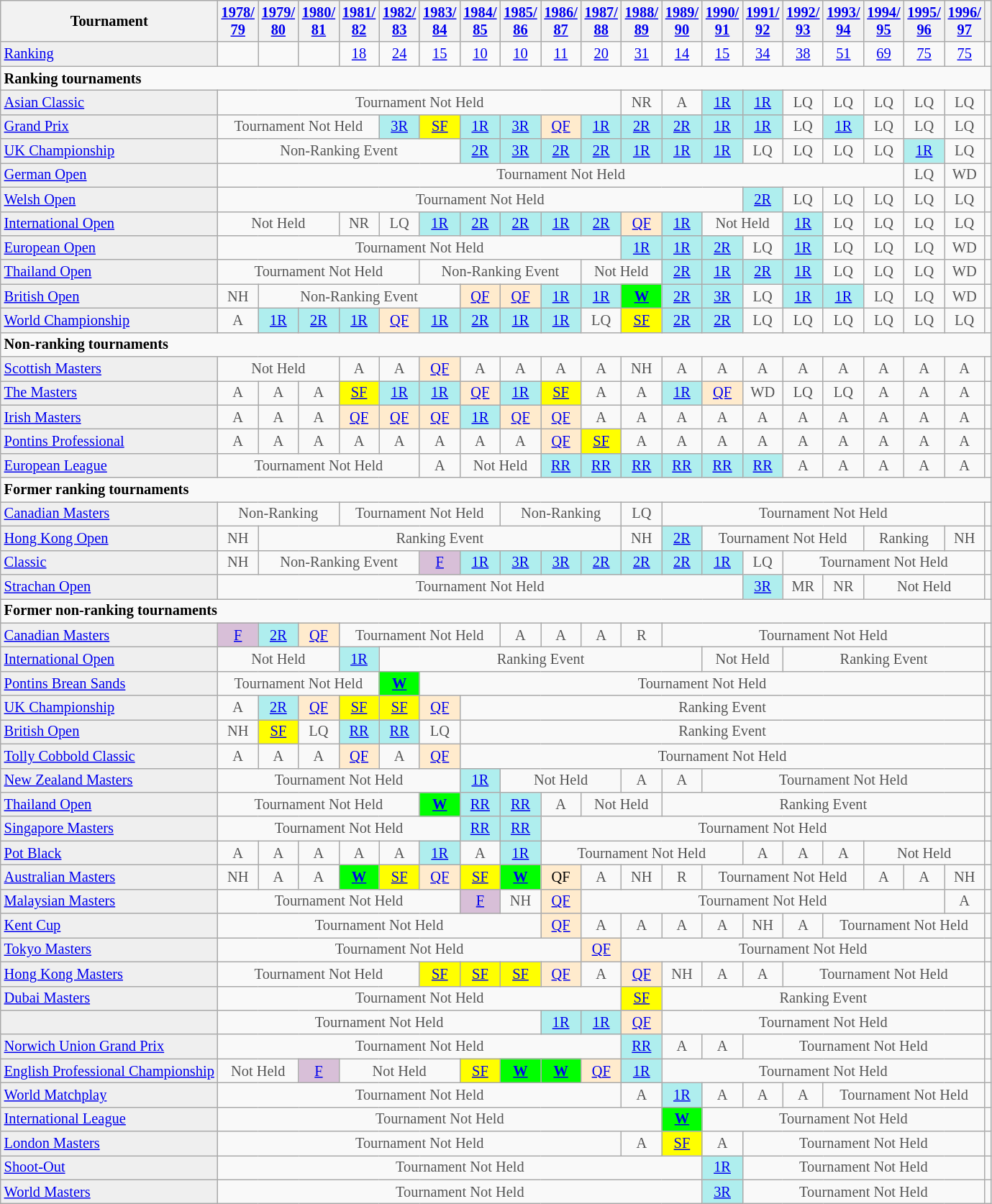<table class="wikitable"  style="font-size:85%;">
<tr>
<th>Tournament</th>
<th><a href='#'>1978/<br>79</a></th>
<th><a href='#'>1979/<br>80</a></th>
<th><a href='#'>1980/<br>81</a></th>
<th><a href='#'>1981/<br>82</a></th>
<th><a href='#'>1982/<br>83</a></th>
<th><a href='#'>1983/<br>84</a></th>
<th><a href='#'>1984/<br>85</a></th>
<th><a href='#'>1985/<br>86</a></th>
<th><a href='#'>1986/<br>87</a></th>
<th><a href='#'>1987/<br>88</a></th>
<th><a href='#'>1988/<br>89</a></th>
<th><a href='#'>1989/<br>90</a></th>
<th><a href='#'>1990/<br>91</a></th>
<th><a href='#'>1991/<br>92</a></th>
<th><a href='#'>1992/<br>93</a></th>
<th><a href='#'>1993/<br>94</a></th>
<th><a href='#'>1994/<br>95</a></th>
<th><a href='#'>1995/<br>96</a></th>
<th><a href='#'>1996/<br>97</a></th>
<th></th>
</tr>
<tr>
<td style="background:#EFEFEF;"><a href='#'>Ranking</a></td>
<td align="center"></td>
<td align="center"></td>
<td align="center"></td>
<td align="center"><a href='#'>18</a></td>
<td align="center"><a href='#'>24</a></td>
<td align="center"><a href='#'>15</a></td>
<td align="center"><a href='#'>10</a></td>
<td align="center"><a href='#'>10</a></td>
<td align="center"><a href='#'>11</a></td>
<td align="center"><a href='#'>20</a></td>
<td align="center"><a href='#'>31</a></td>
<td align="center"><a href='#'>14</a></td>
<td align="center"><a href='#'>15</a></td>
<td align="center"><a href='#'>34</a></td>
<td align="center"><a href='#'>38</a></td>
<td align="center"><a href='#'>51</a></td>
<td align="center"><a href='#'>69</a></td>
<td align="center"><a href='#'>75</a></td>
<td align="center"><a href='#'>75</a></td>
<td align="center"></td>
</tr>
<tr>
<td colspan="22"><strong>Ranking tournaments</strong></td>
</tr>
<tr>
<td style="background:#EFEFEF;"><a href='#'>Asian Classic</a></td>
<td style="text-align:center; color:#555555;" colspan="10">Tournament Not Held</td>
<td align="center" style="color:#555555;">NR</td>
<td align="center" style="color:#555555;">A</td>
<td style="text-align:center; background:#afeeee;"><a href='#'>1R</a></td>
<td style="text-align:center; background:#afeeee;"><a href='#'>1R</a></td>
<td align="center" style="color:#555555;">LQ</td>
<td align="center" style="color:#555555;">LQ</td>
<td align="center" style="color:#555555;">LQ</td>
<td align="center" style="color:#555555;">LQ</td>
<td align="center" style="color:#555555;">LQ</td>
<td align="center"></td>
</tr>
<tr>
<td style="background:#EFEFEF;"><a href='#'>Grand Prix</a></td>
<td style="text-align:center; color:#555555;" colspan="4">Tournament Not Held</td>
<td style="text-align:center; background:#afeeee;"><a href='#'>3R</a></td>
<td style="text-align:center; background:yellow;"><a href='#'>SF</a></td>
<td style="text-align:center; background:#afeeee;"><a href='#'>1R</a></td>
<td style="text-align:center; background:#afeeee;"><a href='#'>3R</a></td>
<td style="text-align:center; background:#ffebcd;"><a href='#'>QF</a></td>
<td style="text-align:center; background:#afeeee;"><a href='#'>1R</a></td>
<td style="text-align:center; background:#afeeee;"><a href='#'>2R</a></td>
<td style="text-align:center; background:#afeeee;"><a href='#'>2R</a></td>
<td style="text-align:center; background:#afeeee;"><a href='#'>1R</a></td>
<td style="text-align:center; background:#afeeee;"><a href='#'>1R</a></td>
<td align="center" style="color:#555555;">LQ</td>
<td style="text-align:center; background:#afeeee;"><a href='#'>1R</a></td>
<td align="center" style="color:#555555;">LQ</td>
<td align="center" style="color:#555555;">LQ</td>
<td align="center" style="color:#555555;">LQ</td>
<td align="center"></td>
</tr>
<tr>
<td style="background:#EFEFEF;"><a href='#'>UK Championship</a></td>
<td style="text-align:center; color:#555555;" colspan="6">Non-Ranking Event</td>
<td style="text-align:center; background:#afeeee;"><a href='#'>2R</a></td>
<td style="text-align:center; background:#afeeee;"><a href='#'>3R</a></td>
<td style="text-align:center; background:#afeeee;"><a href='#'>2R</a></td>
<td style="text-align:center; background:#afeeee;"><a href='#'>2R</a></td>
<td style="text-align:center; background:#afeeee;"><a href='#'>1R</a></td>
<td style="text-align:center; background:#afeeee;"><a href='#'>1R</a></td>
<td style="text-align:center; background:#afeeee;"><a href='#'>1R</a></td>
<td align="center" style="color:#555555;">LQ</td>
<td align="center" style="color:#555555;">LQ</td>
<td align="center" style="color:#555555;">LQ</td>
<td align="center" style="color:#555555;">LQ</td>
<td style="text-align:center; background:#afeeee;"><a href='#'>1R</a></td>
<td align="center" style="color:#555555;">LQ</td>
<td align="center"></td>
</tr>
<tr>
<td style="background:#EFEFEF;"><a href='#'>German Open</a></td>
<td style="text-align:center; color:#555555;" colspan="17">Tournament Not Held</td>
<td align="center" style="color:#555555;">LQ</td>
<td align="center" style="color:#555555;">WD</td>
<td align="center"></td>
</tr>
<tr>
<td style="background:#EFEFEF;"><a href='#'>Welsh Open</a></td>
<td style="text-align:center; color:#555555;" colspan="13">Tournament Not Held</td>
<td style="text-align:center; background:#afeeee;"><a href='#'>2R</a></td>
<td align="center" style="color:#555555;">LQ</td>
<td align="center" style="color:#555555;">LQ</td>
<td align="center" style="color:#555555;">LQ</td>
<td align="center" style="color:#555555;">LQ</td>
<td align="center" style="color:#555555;">LQ</td>
<td align="center"></td>
</tr>
<tr>
<td style="background:#EFEFEF;"><a href='#'>International Open</a></td>
<td style="text-align:center; color:#555555;" colspan="3">Not Held</td>
<td align="center" style="color:#555555;">NR</td>
<td align="center" style="color:#555555;">LQ</td>
<td style="text-align:center; background:#afeeee;"><a href='#'>1R</a></td>
<td style="text-align:center; background:#afeeee;"><a href='#'>2R</a></td>
<td style="text-align:center; background:#afeeee;"><a href='#'>2R</a></td>
<td style="text-align:center; background:#afeeee;"><a href='#'>1R</a></td>
<td style="text-align:center; background:#afeeee;"><a href='#'>2R</a></td>
<td style="text-align:center; background:#ffebcd;"><a href='#'>QF</a></td>
<td style="text-align:center; background:#afeeee;"><a href='#'>1R</a></td>
<td style="text-align:center; color:#555555;" colspan="2">Not Held</td>
<td style="text-align:center; background:#afeeee;"><a href='#'>1R</a></td>
<td align="center" style="color:#555555;">LQ</td>
<td align="center" style="color:#555555;">LQ</td>
<td align="center" style="color:#555555;">LQ</td>
<td align="center" style="color:#555555;">LQ</td>
<td align="center"></td>
</tr>
<tr>
<td style="background:#EFEFEF;"><a href='#'>European Open</a></td>
<td style="text-align:center; color:#555555;" colspan="10">Tournament Not Held</td>
<td style="text-align:center; background:#afeeee;"><a href='#'>1R</a></td>
<td style="text-align:center; background:#afeeee;"><a href='#'>1R</a></td>
<td style="text-align:center; background:#afeeee;"><a href='#'>2R</a></td>
<td align="center" style="color:#555555;">LQ</td>
<td style="text-align:center; background:#afeeee;"><a href='#'>1R</a></td>
<td align="center" style="color:#555555;">LQ</td>
<td align="center" style="color:#555555;">LQ</td>
<td align="center" style="color:#555555;">LQ</td>
<td align="center" style="color:#555555;">WD</td>
<td align="center"></td>
</tr>
<tr>
<td style="background:#EFEFEF;"><a href='#'>Thailand Open</a></td>
<td style="text-align:center; color:#555555;" colspan="5">Tournament Not Held</td>
<td style="text-align:center; color:#555555;" colspan="4">Non-Ranking Event</td>
<td style="text-align:center; color:#555555;" colspan="2">Not Held</td>
<td style="text-align:center; background:#afeeee;"><a href='#'>2R</a></td>
<td style="text-align:center; background:#afeeee;"><a href='#'>1R</a></td>
<td style="text-align:center; background:#afeeee;"><a href='#'>2R</a></td>
<td style="text-align:center; background:#afeeee;"><a href='#'>1R</a></td>
<td align="center" style="color:#555555;">LQ</td>
<td align="center" style="color:#555555;">LQ</td>
<td align="center" style="color:#555555;">LQ</td>
<td align="center" style="color:#555555;">WD</td>
<td align="center"></td>
</tr>
<tr>
<td style="background:#EFEFEF;"><a href='#'>British Open</a></td>
<td align="center" style="color:#555555;">NH</td>
<td style="text-align:center; color:#555555;" colspan="5">Non-Ranking Event</td>
<td style="text-align:center; background:#ffebcd;"><a href='#'>QF</a></td>
<td style="text-align:center; background:#ffebcd;"><a href='#'>QF</a></td>
<td style="text-align:center; background:#afeeee;"><a href='#'>1R</a></td>
<td style="text-align:center; background:#afeeee;"><a href='#'>1R</a></td>
<td style="text-align:center; background:#0f0;"><a href='#'><strong>W</strong></a></td>
<td style="text-align:center; background:#afeeee;"><a href='#'>2R</a></td>
<td style="text-align:center; background:#afeeee;"><a href='#'>3R</a></td>
<td align="center" style="color:#555555;">LQ</td>
<td style="text-align:center; background:#afeeee;"><a href='#'>1R</a></td>
<td style="text-align:center; background:#afeeee;"><a href='#'>1R</a></td>
<td align="center" style="color:#555555;">LQ</td>
<td align="center" style="color:#555555;">LQ</td>
<td align="center" style="color:#555555;">WD</td>
<td align="center"></td>
</tr>
<tr>
<td style="background:#EFEFEF;"><a href='#'>World Championship</a></td>
<td align="center" style="color:#555555;">A</td>
<td style="text-align:center; background:#afeeee;"><a href='#'>1R</a></td>
<td style="text-align:center; background:#afeeee;"><a href='#'>2R</a></td>
<td style="text-align:center; background:#afeeee;"><a href='#'>1R</a></td>
<td style="text-align:center; background:#ffebcd;"><a href='#'>QF</a></td>
<td style="text-align:center; background:#afeeee;"><a href='#'>1R</a></td>
<td style="text-align:center; background:#afeeee;"><a href='#'>2R</a></td>
<td style="text-align:center; background:#afeeee;"><a href='#'>1R</a></td>
<td style="text-align:center; background:#afeeee;"><a href='#'>1R</a></td>
<td align="center" style="color:#555555;">LQ</td>
<td style="text-align:center; background:yellow;"><a href='#'>SF</a></td>
<td style="text-align:center; background:#afeeee;"><a href='#'>2R</a></td>
<td style="text-align:center; background:#afeeee;"><a href='#'>2R</a></td>
<td align="center" style="color:#555555;">LQ</td>
<td align="center" style="color:#555555;">LQ</td>
<td align="center" style="color:#555555;">LQ</td>
<td align="center" style="color:#555555;">LQ</td>
<td align="center" style="color:#555555;">LQ</td>
<td align="center" style="color:#555555;">LQ</td>
<td align="center"></td>
</tr>
<tr>
<td colspan="22"><strong>Non-ranking tournaments</strong></td>
</tr>
<tr>
<td style="background:#EFEFEF;"><a href='#'>Scottish Masters</a></td>
<td style="text-align:center; color:#555555;" colspan="3">Not Held</td>
<td align="center" style="color:#555555;">A</td>
<td align="center" style="color:#555555;">A</td>
<td style="text-align:center; background:#ffebcd;"><a href='#'>QF</a></td>
<td align="center" style="color:#555555;">A</td>
<td align="center" style="color:#555555;">A</td>
<td align="center" style="color:#555555;">A</td>
<td align="center" style="color:#555555;">A</td>
<td align="center" style="color:#555555;">NH</td>
<td align="center" style="color:#555555;">A</td>
<td align="center" style="color:#555555;">A</td>
<td align="center" style="color:#555555;">A</td>
<td align="center" style="color:#555555;">A</td>
<td align="center" style="color:#555555;">A</td>
<td align="center" style="color:#555555;">A</td>
<td align="center" style="color:#555555;">A</td>
<td align="center" style="color:#555555;">A</td>
<td align="center"></td>
</tr>
<tr>
<td style="background:#EFEFEF;"><a href='#'>The Masters</a></td>
<td align="center" style="color:#555555;">A</td>
<td align="center" style="color:#555555;">A</td>
<td align="center" style="color:#555555;">A</td>
<td style="text-align:center; background:yellow;"><a href='#'>SF</a></td>
<td style="text-align:center; background:#afeeee;"><a href='#'>1R</a></td>
<td style="text-align:center; background:#afeeee;"><a href='#'>1R</a></td>
<td style="text-align:center; background:#ffebcd;"><a href='#'>QF</a></td>
<td style="text-align:center; background:#afeeee;"><a href='#'>1R</a></td>
<td style="text-align:center; background:yellow;"><a href='#'>SF</a></td>
<td align="center" style="color:#555555;">A</td>
<td align="center" style="color:#555555;">A</td>
<td style="text-align:center; background:#afeeee;"><a href='#'>1R</a></td>
<td style="text-align:center; background:#ffebcd;"><a href='#'>QF</a></td>
<td align="center" style="color:#555555;">WD</td>
<td align="center" style="color:#555555;">LQ</td>
<td align="center" style="color:#555555;">LQ</td>
<td align="center" style="color:#555555;">A</td>
<td align="center" style="color:#555555;">A</td>
<td align="center" style="color:#555555;">A</td>
<td align="center"></td>
</tr>
<tr>
<td style="background:#EFEFEF;"><a href='#'>Irish Masters</a></td>
<td align="center" style="color:#555555;">A</td>
<td align="center" style="color:#555555;">A</td>
<td align="center" style="color:#555555;">A</td>
<td style="text-align:center; background:#ffebcd;"><a href='#'>QF</a></td>
<td style="text-align:center; background:#ffebcd;"><a href='#'>QF</a></td>
<td style="text-align:center; background:#ffebcd;"><a href='#'>QF</a></td>
<td style="text-align:center; background:#afeeee;"><a href='#'>1R</a></td>
<td style="text-align:center; background:#ffebcd;"><a href='#'>QF</a></td>
<td style="text-align:center; background:#ffebcd;"><a href='#'>QF</a></td>
<td align="center" style="color:#555555;">A</td>
<td align="center" style="color:#555555;">A</td>
<td align="center" style="color:#555555;">A</td>
<td align="center" style="color:#555555;">A</td>
<td align="center" style="color:#555555;">A</td>
<td align="center" style="color:#555555;">A</td>
<td align="center" style="color:#555555;">A</td>
<td align="center" style="color:#555555;">A</td>
<td align="center" style="color:#555555;">A</td>
<td align="center" style="color:#555555;">A</td>
<td align="center"></td>
</tr>
<tr>
<td style="background:#EFEFEF;"><a href='#'>Pontins Professional</a></td>
<td align="center" style="color:#555555;">A</td>
<td align="center" style="color:#555555;">A</td>
<td align="center" style="color:#555555;">A</td>
<td align="center" style="color:#555555;">A</td>
<td align="center" style="color:#555555;">A</td>
<td align="center" style="color:#555555;">A</td>
<td align="center" style="color:#555555;">A</td>
<td align="center" style="color:#555555;">A</td>
<td style="text-align:center; background:#ffebcd;"><a href='#'>QF</a></td>
<td style="text-align:center; background:yellow;"><a href='#'>SF</a></td>
<td align="center" style="color:#555555;">A</td>
<td align="center" style="color:#555555;">A</td>
<td align="center" style="color:#555555;">A</td>
<td align="center" style="color:#555555;">A</td>
<td align="center" style="color:#555555;">A</td>
<td align="center" style="color:#555555;">A</td>
<td align="center" style="color:#555555;">A</td>
<td align="center" style="color:#555555;">A</td>
<td align="center" style="color:#555555;">A</td>
<td align="center"></td>
</tr>
<tr>
<td style="background:#EFEFEF;"><a href='#'>European League</a></td>
<td style="text-align:center; color:#555555;" colspan="5">Tournament Not Held</td>
<td align="center" style="color:#555555;">A</td>
<td style="text-align:center; color:#555555;" colspan="2">Not Held</td>
<td style="text-align:center; background:#afeeee;"><a href='#'>RR</a></td>
<td style="text-align:center; background:#afeeee;"><a href='#'>RR</a></td>
<td style="text-align:center; background:#afeeee;"><a href='#'>RR</a></td>
<td style="text-align:center; background:#afeeee;"><a href='#'>RR</a></td>
<td style="text-align:center; background:#afeeee;"><a href='#'>RR</a></td>
<td style="text-align:center; background:#afeeee;"><a href='#'>RR</a></td>
<td align="center" style="color:#555555;">A</td>
<td align="center" style="color:#555555;">A</td>
<td align="center" style="color:#555555;">A</td>
<td align="center" style="color:#555555;">A</td>
<td align="center" style="color:#555555;">A</td>
<td align="center"></td>
</tr>
<tr>
<td colspan="22"><strong>Former ranking tournaments</strong></td>
</tr>
<tr>
<td style="background:#EFEFEF;"><a href='#'>Canadian Masters</a></td>
<td style="text-align:center; color:#555555;" colspan="3">Non-Ranking</td>
<td style="text-align:center; color:#555555;" colspan="4">Tournament Not Held</td>
<td style="text-align:center; color:#555555;" colspan="3">Non-Ranking</td>
<td align="center" style="color:#555555;">LQ</td>
<td style="text-align:center; color:#555555;" colspan="8">Tournament Not Held</td>
<td align="center"></td>
</tr>
<tr>
<td style="background:#EFEFEF;"><a href='#'>Hong Kong Open</a></td>
<td align="center" style="color:#555555;">NH</td>
<td style="text-align:center; color:#555555;" colspan="9">Ranking Event</td>
<td align="center" style="color:#555555;">NH</td>
<td style="text-align:center; background:#afeeee;"><a href='#'>2R</a></td>
<td style="text-align:center; color:#555555;" colspan="4">Tournament Not Held</td>
<td style="text-align:center; color:#555555;" colspan="2">Ranking</td>
<td align="center" style="color:#555555;">NH</td>
<td align="center"></td>
</tr>
<tr>
<td style="background:#EFEFEF;"><a href='#'>Classic</a></td>
<td align="center" style="color:#555555;">NH</td>
<td style="text-align:center; color:#555555;" colspan="4">Non-Ranking Event</td>
<td style="text-align:center; background:thistle;"><a href='#'>F</a></td>
<td style="text-align:center; background:#afeeee;"><a href='#'>1R</a></td>
<td style="text-align:center; background:#afeeee;"><a href='#'>3R</a></td>
<td style="text-align:center; background:#afeeee;"><a href='#'>3R</a></td>
<td style="text-align:center; background:#afeeee;"><a href='#'>2R</a></td>
<td style="text-align:center; background:#afeeee;"><a href='#'>2R</a></td>
<td style="text-align:center; background:#afeeee;"><a href='#'>2R</a></td>
<td style="text-align:center; background:#afeeee;"><a href='#'>1R</a></td>
<td align="center" style="color:#555555;">LQ</td>
<td style="text-align:center; color:#555555;" colspan="5">Tournament Not Held</td>
<td align="center"></td>
</tr>
<tr>
<td style="background:#EFEFEF;"><a href='#'>Strachan Open</a></td>
<td style="text-align:center; color:#555555;" colspan="13">Tournament Not Held</td>
<td style="text-align:center; background:#afeeee;"><a href='#'>3R</a></td>
<td align="center" style="color:#555555;">MR</td>
<td align="center" style="color:#555555;">NR</td>
<td style="text-align:center; color:#555555;" colspan="3">Not Held</td>
<td align="center"></td>
</tr>
<tr>
<td colspan="22"><strong>Former non-ranking tournaments</strong></td>
</tr>
<tr>
<td style="background:#EFEFEF;"><a href='#'>Canadian Masters</a></td>
<td style="text-align:center; background:thistle;"><a href='#'>F</a></td>
<td style="text-align:center; background:#afeeee;"><a href='#'>2R</a></td>
<td style="text-align:center; background:#ffebcd;"><a href='#'>QF</a></td>
<td style="text-align:center; color:#555555;" colspan="4">Tournament Not Held</td>
<td align="center" style="color:#555555;">A</td>
<td align="center" style="color:#555555;">A</td>
<td align="center" style="color:#555555;">A</td>
<td align="center" style="color:#555555;">R</td>
<td style="text-align:center; color:#555555;" colspan="8">Tournament Not Held</td>
<td align="center"></td>
</tr>
<tr>
<td style="background:#EFEFEF;"><a href='#'>International Open</a></td>
<td style="text-align:center; color:#555555;" colspan="3">Not Held</td>
<td style="text-align:center; background:#afeeee;"><a href='#'>1R</a></td>
<td style="text-align:center; color:#555555;" colspan="8">Ranking Event</td>
<td style="text-align:center; color:#555555;" colspan="2">Not Held</td>
<td style="text-align:center; color:#555555;" colspan="5">Ranking Event</td>
<td align="center"></td>
</tr>
<tr>
<td style="background:#EFEFEF;"><a href='#'>Pontins Brean Sands</a></td>
<td style="text-align:center; color:#555555;" colspan="4">Tournament Not Held</td>
<td style="text-align:center; background:#0f0;"><a href='#'><strong>W</strong></a></td>
<td style="text-align:center; color:#555555;" colspan="14">Tournament Not Held</td>
<td align="center"></td>
</tr>
<tr>
<td style="background:#EFEFEF;"><a href='#'>UK Championship</a></td>
<td align="center" style="color:#555555;">A</td>
<td style="text-align:center; background:#afeeee;"><a href='#'>2R</a></td>
<td style="text-align:center; background:#ffebcd;"><a href='#'>QF</a></td>
<td style="text-align:center; background:yellow;"><a href='#'>SF</a></td>
<td style="text-align:center; background:yellow;"><a href='#'>SF</a></td>
<td style="text-align:center; background:#ffebcd;"><a href='#'>QF</a></td>
<td style="text-align:center; color:#555555;" colspan="13">Ranking Event</td>
<td align="center"></td>
</tr>
<tr>
<td style="background:#EFEFEF;"><a href='#'>British Open</a></td>
<td align="center" style="color:#555555;">NH</td>
<td style="text-align:center; background:yellow;"><a href='#'>SF</a></td>
<td align="center" style="color:#555555;">LQ</td>
<td style="text-align:center; background:#afeeee;"><a href='#'>RR</a></td>
<td style="text-align:center; background:#afeeee;"><a href='#'>RR</a></td>
<td align="center" style="color:#555555;">LQ</td>
<td style="text-align:center; color:#555555;" colspan="13">Ranking Event</td>
<td align="center"></td>
</tr>
<tr>
<td style="background:#EFEFEF;"><a href='#'>Tolly Cobbold Classic</a></td>
<td align="center" style="color:#555555;">A</td>
<td align="center" style="color:#555555;">A</td>
<td align="center" style="color:#555555;">A</td>
<td style="text-align:center; background:#ffebcd;"><a href='#'>QF</a></td>
<td align="center" style="color:#555555;">A</td>
<td style="text-align:center; background:#ffebcd;"><a href='#'>QF</a></td>
<td style="text-align:center; color:#555555;" colspan="13">Tournament Not Held</td>
<td align="center"></td>
</tr>
<tr>
<td style="background:#EFEFEF;"><a href='#'>New Zealand Masters</a></td>
<td style="text-align:center; color:#555555;" colspan="6">Tournament Not Held</td>
<td style="text-align:center; background:#afeeee;"><a href='#'>1R</a></td>
<td style="text-align:center; color:#555555;" colspan="3">Not Held</td>
<td align="center" style="color:#555555;">A</td>
<td align="center" style="color:#555555;">A</td>
<td style="text-align:center; color:#555555;" colspan="7">Tournament Not Held</td>
<td align="center"></td>
</tr>
<tr>
<td style="background:#EFEFEF;"><a href='#'>Thailand Open</a></td>
<td style="text-align:center; color:#555555;" colspan="5">Tournament Not Held</td>
<td style="text-align:center; background:#0f0;"><a href='#'><strong>W</strong></a></td>
<td style="text-align:center; background:#afeeee;"><a href='#'>RR</a></td>
<td style="text-align:center; background:#afeeee;"><a href='#'>RR</a></td>
<td align="center" style="color:#555555;">A</td>
<td style="text-align:center; color:#555555;" colspan="2">Not Held</td>
<td style="text-align:center; color:#555555;" colspan="8">Ranking Event</td>
<td align="center"></td>
</tr>
<tr>
<td style="background:#EFEFEF;"><a href='#'>Singapore Masters</a></td>
<td style="text-align:center; color:#555555;" colspan="6">Tournament Not Held</td>
<td style="text-align:center; background:#afeeee;"><a href='#'>RR</a></td>
<td style="text-align:center; background:#afeeee;"><a href='#'>RR</a></td>
<td style="text-align:center; color:#555555;" colspan="11">Tournament Not Held</td>
<td align="center"></td>
</tr>
<tr>
<td style="background:#EFEFEF;"><a href='#'>Pot Black</a></td>
<td align="center" style="color:#555555;">A</td>
<td align="center" style="color:#555555;">A</td>
<td align="center" style="color:#555555;">A</td>
<td align="center" style="color:#555555;">A</td>
<td align="center" style="color:#555555;">A</td>
<td style="text-align:center; background:#afeeee;"><a href='#'>1R</a></td>
<td align="center" style="color:#555555;">A</td>
<td style="text-align:center; background:#afeeee;"><a href='#'>1R</a></td>
<td style="text-align:center; color:#555555;" colspan="5">Tournament Not Held</td>
<td align="center" style="color:#555555;">A</td>
<td align="center" style="color:#555555;">A</td>
<td align="center" style="color:#555555;">A</td>
<td style="text-align:center; color:#555555;" colspan="3">Not Held</td>
<td align="center"></td>
</tr>
<tr>
<td style="background:#EFEFEF;"><a href='#'>Australian Masters</a></td>
<td align="center" style="color:#555555;">NH</td>
<td align="center" style="color:#555555;">A</td>
<td align="center" style="color:#555555;">A</td>
<td style="text-align:center; background:#0f0;"><a href='#'><strong>W</strong></a></td>
<td style="text-align:center; background:yellow;"><a href='#'>SF</a></td>
<td style="text-align:center; background:#ffebcd;"><a href='#'>QF</a></td>
<td style="text-align:center; background:yellow;"><a href='#'>SF</a></td>
<td style="text-align:center; background:#0f0;"><a href='#'><strong>W</strong></a></td>
<td style="text-align:center; background:#ffebcd;">QF</td>
<td align="center" style="color:#555555;">A</td>
<td align="center" style="color:#555555;">NH</td>
<td align="center" style="color:#555555;">R</td>
<td style="text-align:center; color:#555555;" colspan="4">Tournament Not Held</td>
<td align="center" style="color:#555555;">A</td>
<td align="center" style="color:#555555;">A</td>
<td align="center" style="color:#555555;">NH</td>
<td align="center"></td>
</tr>
<tr>
<td style="background:#EFEFEF;"><a href='#'>Malaysian Masters</a></td>
<td style="text-align:center; color:#555555;" colspan="6">Tournament Not Held</td>
<td style="text-align:center; background:thistle;"><a href='#'>F</a></td>
<td align="center" style="color:#555555;">NH</td>
<td style="text-align:center; background:#ffebcd;"><a href='#'>QF</a></td>
<td style="text-align:center; color:#555555;" colspan="9">Tournament Not Held</td>
<td align="center" style="color:#555555;">A</td>
<td align="center"></td>
</tr>
<tr>
<td style="background:#EFEFEF;"><a href='#'>Kent Cup</a></td>
<td style="text-align:center; color:#555555;" colspan="8">Tournament Not Held</td>
<td style="text-align:center; background:#ffebcd;"><a href='#'>QF</a></td>
<td align="center" style="color:#555555;">A</td>
<td align="center" style="color:#555555;">A</td>
<td align="center" style="color:#555555;">A</td>
<td align="center" style="color:#555555;">A</td>
<td align="center" style="color:#555555;">NH</td>
<td align="center" style="color:#555555;">A</td>
<td style="text-align:center; color:#555555;" colspan="4">Tournament Not Held</td>
<td align="center"></td>
</tr>
<tr>
<td style="background:#EFEFEF;"><a href='#'>Tokyo Masters</a></td>
<td style="text-align:center; color:#555555;" colspan="9">Tournament Not Held</td>
<td style="text-align:center; background:#ffebcd;"><a href='#'>QF</a></td>
<td style="text-align:center; color:#555555;" colspan="9">Tournament Not Held</td>
<td align="center"></td>
</tr>
<tr>
<td style="background:#EFEFEF;"><a href='#'>Hong Kong Masters</a></td>
<td style="text-align:center; color:#555555;" colspan="5">Tournament Not Held</td>
<td style="text-align:center; background:yellow;"><a href='#'>SF</a></td>
<td style="text-align:center; background:yellow;"><a href='#'>SF</a></td>
<td style="text-align:center; background:yellow;"><a href='#'>SF</a></td>
<td style="text-align:center; background:#ffebcd;"><a href='#'>QF</a></td>
<td align="center" style="color:#555555;">A</td>
<td style="text-align:center; background:#ffebcd;"><a href='#'>QF</a></td>
<td align="center" style="color:#555555;">NH</td>
<td align="center" style="color:#555555;">A</td>
<td align="center" style="color:#555555;">A</td>
<td style="text-align:center; color:#555555;" colspan="5">Tournament Not Held</td>
<td align="center"></td>
</tr>
<tr>
<td style="background:#EFEFEF;"><a href='#'>Dubai Masters</a></td>
<td style="text-align:center; color:#555555;" colspan="10">Tournament Not Held</td>
<td style="text-align:center; background:yellow;"><a href='#'>SF</a></td>
<td style="text-align:center; color:#555555;" colspan="8">Ranking Event</td>
<td align="center"></td>
</tr>
<tr>
<td style="background:#EFEFEF;"></td>
<td style="text-align:center; color:#555555;" colspan="8">Tournament Not Held</td>
<td style="text-align:center; background:#afeeee;"><a href='#'>1R</a></td>
<td style="text-align:center; background:#afeeee;"><a href='#'>1R</a></td>
<td style="text-align:center; background:#ffebcd;"><a href='#'>QF</a></td>
<td style="text-align:center; color:#555555;" colspan="8">Tournament Not Held</td>
<td align="center"></td>
</tr>
<tr>
<td style="background:#EFEFEF;"><a href='#'>Norwich Union Grand Prix</a></td>
<td style="text-align:center; color:#555555;" colspan="10">Tournament Not Held</td>
<td style="text-align:center; background:#afeeee;"><a href='#'>RR</a></td>
<td align="center" style="color:#555555;">A</td>
<td align="center" style="color:#555555;">A</td>
<td style="text-align:center; color:#555555;" colspan="6">Tournament Not Held</td>
<td align="center"></td>
</tr>
<tr>
<td style="background:#EFEFEF;"><a href='#'>English Professional Championship</a></td>
<td style="text-align:center; color:#555555;" colspan="2">Not Held</td>
<td style="text-align:center; background:thistle;"><a href='#'>F</a></td>
<td style="text-align:center; color:#555555;" colspan="3">Not Held</td>
<td style="text-align:center; background:yellow;"><a href='#'>SF</a></td>
<td style="text-align:center; background:#0f0;"><a href='#'><strong>W</strong></a></td>
<td style="text-align:center; background:#0f0;"><a href='#'><strong>W</strong></a></td>
<td style="text-align:center; background:#ffebcd;"><a href='#'>QF</a></td>
<td style="text-align:center; background:#afeeee;"><a href='#'>1R</a></td>
<td style="text-align:center; color:#555555;" colspan="8">Tournament Not Held</td>
<td align="center"></td>
</tr>
<tr>
<td style="background:#EFEFEF;"><a href='#'>World Matchplay</a></td>
<td style="text-align:center; color:#555555;" colspan="10">Tournament Not Held</td>
<td align="center" style="color:#555555;">A</td>
<td style="text-align:center; background:#afeeee;"><a href='#'>1R</a></td>
<td align="center" style="color:#555555;">A</td>
<td align="center" style="color:#555555;">A</td>
<td align="center" style="color:#555555;">A</td>
<td style="text-align:center; color:#555555;" colspan="4">Tournament Not Held</td>
<td align="center"></td>
</tr>
<tr>
<td style="background:#EFEFEF;"><a href='#'>International League</a></td>
<td style="text-align:center; color:#555555;" colspan="11">Tournament Not Held</td>
<td style="text-align:center; background:#0f0;"><a href='#'><strong>W</strong></a></td>
<td style="text-align:center; color:#555555;" colspan="7">Tournament Not Held</td>
<td align="center"></td>
</tr>
<tr>
<td style="background:#EFEFEF;"><a href='#'>London Masters</a></td>
<td style="text-align:center; color:#555555;" colspan="10">Tournament Not Held</td>
<td align="center" style="color:#555555;">A</td>
<td style="text-align:center; background:yellow;"><a href='#'>SF</a></td>
<td align="center" style="color:#555555;">A</td>
<td style="text-align:center; color:#555555;" colspan="6">Tournament Not Held</td>
<td align="center"></td>
</tr>
<tr>
<td style="background:#EFEFEF;"><a href='#'>Shoot-Out</a></td>
<td style="text-align:center; color:#555555;" colspan="12">Tournament Not Held</td>
<td style="text-align:center; background:#afeeee;"><a href='#'>1R</a></td>
<td style="text-align:center; color:#555555;" colspan="6">Tournament Not Held</td>
<td align="center"></td>
</tr>
<tr>
<td style="background:#EFEFEF;"><a href='#'>World Masters</a></td>
<td style="text-align:center; color:#555555;" colspan="12">Tournament Not Held</td>
<td style="text-align:center; background:#afeeee;"><a href='#'>3R</a></td>
<td style="text-align:center; color:#555555;" colspan="6">Tournament Not Held</td>
<td align="center"></td>
</tr>
</table>
